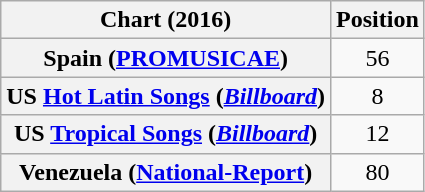<table class="wikitable sortable plainrowheaders" style="text-align:center">
<tr>
<th>Chart (2016)</th>
<th>Position</th>
</tr>
<tr>
<th scope="row">Spain (<a href='#'>PROMUSICAE</a>)</th>
<td>56</td>
</tr>
<tr>
<th scope="row">US <a href='#'>Hot Latin Songs</a> (<em><a href='#'>Billboard</a></em>)</th>
<td>8</td>
</tr>
<tr>
<th scope="row">US <a href='#'>Tropical Songs</a> (<em><a href='#'>Billboard</a></em>)</th>
<td>12</td>
</tr>
<tr>
<th scope="row">Venezuela (<a href='#'>National-Report</a>)</th>
<td>80</td>
</tr>
</table>
